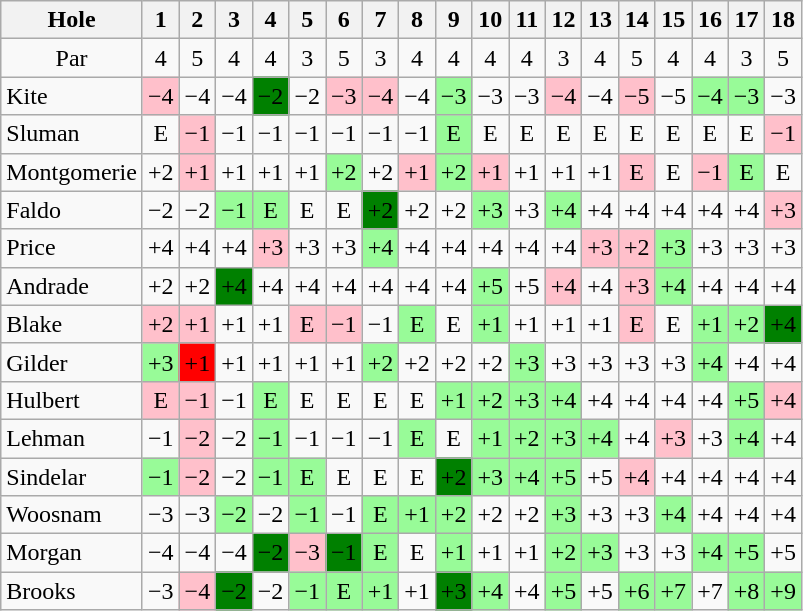<table class="wikitable" style="text-align:center">
<tr>
<th>Hole</th>
<th>1</th>
<th>2</th>
<th>3</th>
<th>4</th>
<th>5</th>
<th>6</th>
<th>7</th>
<th>8</th>
<th>9</th>
<th>10</th>
<th>11</th>
<th>12</th>
<th>13</th>
<th>14</th>
<th>15</th>
<th>16</th>
<th>17</th>
<th>18</th>
</tr>
<tr>
<td>Par</td>
<td>4</td>
<td>5</td>
<td>4</td>
<td>4</td>
<td>3</td>
<td>5</td>
<td>3</td>
<td>4</td>
<td>4</td>
<td>4</td>
<td>4</td>
<td>3</td>
<td>4</td>
<td>5</td>
<td>4</td>
<td>4</td>
<td>3</td>
<td>5</td>
</tr>
<tr>
<td align=left> Kite</td>
<td style="background: Pink;">−4</td>
<td>−4</td>
<td>−4</td>
<td style="background: Green;">−2</td>
<td>−2</td>
<td style="background: Pink;">−3</td>
<td style="background: Pink;">−4</td>
<td>−4</td>
<td style="background: PaleGreen;">−3</td>
<td>−3</td>
<td>−3</td>
<td style="background: Pink;">−4</td>
<td>−4</td>
<td style="background: Pink;">−5</td>
<td>−5</td>
<td style="background: PaleGreen;">−4</td>
<td style="background: PaleGreen;">−3</td>
<td>−3</td>
</tr>
<tr>
<td align=left> Sluman</td>
<td>E</td>
<td style="background: Pink;">−1</td>
<td>−1</td>
<td>−1</td>
<td>−1</td>
<td>−1</td>
<td>−1</td>
<td>−1</td>
<td style="background: PaleGreen;">E</td>
<td>E</td>
<td>E</td>
<td>E</td>
<td>E</td>
<td>E</td>
<td>E</td>
<td>E</td>
<td>E</td>
<td style="background: Pink;">−1</td>
</tr>
<tr>
<td align=left> Montgomerie</td>
<td>+2</td>
<td style="background: Pink;">+1</td>
<td>+1</td>
<td>+1</td>
<td>+1</td>
<td style="background: PaleGreen;">+2</td>
<td>+2</td>
<td style="background: Pink;">+1</td>
<td style="background: PaleGreen;">+2</td>
<td style="background: Pink;">+1</td>
<td>+1</td>
<td>+1</td>
<td>+1</td>
<td style="background: Pink;">E</td>
<td>E</td>
<td style="background: Pink;">−1</td>
<td style="background: PaleGreen;">E</td>
<td>E</td>
</tr>
<tr>
<td align=left> Faldo</td>
<td>−2</td>
<td>−2</td>
<td style="background: PaleGreen;">−1</td>
<td style="background: PaleGreen;">E</td>
<td>E</td>
<td>E</td>
<td style="background: Green;">+2</td>
<td>+2</td>
<td>+2</td>
<td style="background: PaleGreen;">+3</td>
<td>+3</td>
<td style="background: PaleGreen;">+4</td>
<td>+4</td>
<td>+4</td>
<td>+4</td>
<td>+4</td>
<td>+4</td>
<td style="background: Pink;">+3</td>
</tr>
<tr>
<td align=left> Price</td>
<td>+4</td>
<td>+4</td>
<td>+4</td>
<td style="background: Pink;">+3</td>
<td>+3</td>
<td>+3</td>
<td style="background: PaleGreen;">+4</td>
<td>+4</td>
<td>+4</td>
<td>+4</td>
<td>+4</td>
<td>+4</td>
<td style="background: Pink;">+3</td>
<td style="background: Pink;">+2</td>
<td style="background: PaleGreen;">+3</td>
<td>+3</td>
<td>+3</td>
<td>+3</td>
</tr>
<tr>
<td align=left> Andrade</td>
<td>+2</td>
<td>+2</td>
<td style="background: Green;">+4</td>
<td>+4</td>
<td>+4</td>
<td>+4</td>
<td>+4</td>
<td>+4</td>
<td>+4</td>
<td style="background: PaleGreen;">+5</td>
<td>+5</td>
<td style="background: Pink;">+4</td>
<td>+4</td>
<td style="background: Pink;">+3</td>
<td style="background: PaleGreen;">+4</td>
<td>+4</td>
<td>+4</td>
<td>+4</td>
</tr>
<tr>
<td align=left> Blake</td>
<td style="background: Pink;">+2</td>
<td style="background: Pink;">+1</td>
<td>+1</td>
<td>+1</td>
<td style="background: Pink;">E</td>
<td style="background: Pink;">−1</td>
<td>−1</td>
<td style="background: PaleGreen;">E</td>
<td>E</td>
<td style="background: PaleGreen;">+1</td>
<td>+1</td>
<td>+1</td>
<td>+1</td>
<td style="background: Pink;">E</td>
<td>E</td>
<td style="background: PaleGreen;">+1</td>
<td style="background: PaleGreen;">+2</td>
<td style="background: Green;">+4</td>
</tr>
<tr>
<td align=left> Gilder</td>
<td style="background: PaleGreen;">+3</td>
<td style="background: Red;">+1</td>
<td>+1</td>
<td>+1</td>
<td>+1</td>
<td>+1</td>
<td style="background: PaleGreen;">+2</td>
<td>+2</td>
<td>+2</td>
<td>+2</td>
<td style="background: PaleGreen;">+3</td>
<td>+3</td>
<td>+3</td>
<td>+3</td>
<td>+3</td>
<td style="background: PaleGreen;">+4</td>
<td>+4</td>
<td>+4</td>
</tr>
<tr>
<td align=left> Hulbert</td>
<td style="background: Pink;">E</td>
<td style="background: Pink;">−1</td>
<td>−1</td>
<td style="background: PaleGreen;">E</td>
<td>E</td>
<td>E</td>
<td>E</td>
<td>E</td>
<td style="background: PaleGreen;">+1</td>
<td style="background: PaleGreen;">+2</td>
<td style="background: PaleGreen;">+3</td>
<td style="background: PaleGreen;">+4</td>
<td>+4</td>
<td>+4</td>
<td>+4</td>
<td>+4</td>
<td style="background: PaleGreen;">+5</td>
<td style="background: Pink;">+4</td>
</tr>
<tr>
<td align=left> Lehman</td>
<td>−1</td>
<td style="background: Pink;">−2</td>
<td>−2</td>
<td style="background: PaleGreen;">−1</td>
<td>−1</td>
<td>−1</td>
<td>−1</td>
<td style="background: PaleGreen;">E</td>
<td>E</td>
<td style="background: PaleGreen;">+1</td>
<td style="background: PaleGreen;">+2</td>
<td style="background: PaleGreen;">+3</td>
<td style="background: PaleGreen;">+4</td>
<td>+4</td>
<td style="background: Pink;">+3</td>
<td>+3</td>
<td style="background: PaleGreen;">+4</td>
<td>+4</td>
</tr>
<tr>
<td align=left> Sindelar</td>
<td style="background: PaleGreen;">−1</td>
<td style="background: Pink;">−2</td>
<td>−2</td>
<td style="background: PaleGreen;">−1</td>
<td style="background: PaleGreen;">E</td>
<td>E</td>
<td>E</td>
<td>E</td>
<td style="background: Green;">+2</td>
<td style="background: PaleGreen;">+3</td>
<td style="background: PaleGreen;">+4</td>
<td style="background: PaleGreen;">+5</td>
<td>+5</td>
<td style="background: Pink;">+4</td>
<td>+4</td>
<td>+4</td>
<td>+4</td>
<td>+4</td>
</tr>
<tr>
<td align=left> Woosnam</td>
<td>−3</td>
<td>−3</td>
<td style="background: PaleGreen;">−2</td>
<td>−2</td>
<td style="background: PaleGreen;">−1</td>
<td>−1</td>
<td style="background: PaleGreen;">E</td>
<td style="background: PaleGreen;">+1</td>
<td style="background: PaleGreen;">+2</td>
<td>+2</td>
<td>+2</td>
<td style="background: PaleGreen;">+3</td>
<td>+3</td>
<td>+3</td>
<td style="background: PaleGreen;">+4</td>
<td>+4</td>
<td>+4</td>
<td>+4</td>
</tr>
<tr>
<td align=left> Morgan</td>
<td>−4</td>
<td>−4</td>
<td>−4</td>
<td style="background: Green;">−2</td>
<td style="background: Pink;">−3</td>
<td style="background: Green;">−1</td>
<td style="background: PaleGreen;">E</td>
<td>E</td>
<td style="background: PaleGreen;">+1</td>
<td>+1</td>
<td>+1</td>
<td style="background: PaleGreen;">+2</td>
<td style="background: PaleGreen;">+3</td>
<td>+3</td>
<td>+3</td>
<td style="background: PaleGreen;">+4</td>
<td style="background: PaleGreen;">+5</td>
<td>+5</td>
</tr>
<tr>
<td align=left> Brooks</td>
<td>−3</td>
<td style="background: Pink;">−4</td>
<td style="background: Green;">−2</td>
<td>−2</td>
<td style="background: PaleGreen;">−1</td>
<td style="background: PaleGreen;">E</td>
<td style="background: PaleGreen;">+1</td>
<td>+1</td>
<td style="background: Green;">+3</td>
<td style="background: PaleGreen;">+4</td>
<td>+4</td>
<td style="background: PaleGreen;">+5</td>
<td>+5</td>
<td style="background: PaleGreen;">+6</td>
<td style="background: PaleGreen;">+7</td>
<td>+7</td>
<td style="background: PaleGreen;">+8</td>
<td style="background: PaleGreen;">+9</td>
</tr>
</table>
